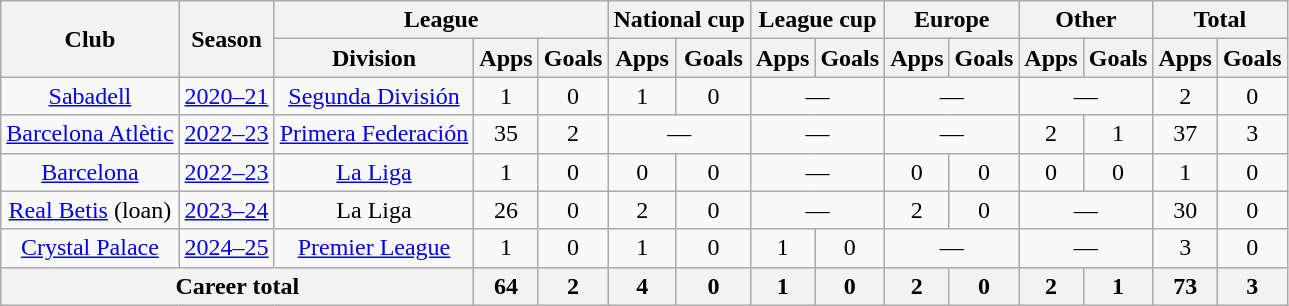<table class="wikitable" style="text-align: center">
<tr>
<th rowspan="2">Club</th>
<th rowspan="2">Season</th>
<th colspan="3">League</th>
<th colspan="2">National cup</th>
<th colspan="2">League cup</th>
<th colspan="2">Europe</th>
<th colspan="2">Other</th>
<th colspan="2">Total</th>
</tr>
<tr>
<th>Division</th>
<th>Apps</th>
<th>Goals</th>
<th>Apps</th>
<th>Goals</th>
<th>Apps</th>
<th>Goals</th>
<th>Apps</th>
<th>Goals</th>
<th>Apps</th>
<th>Goals</th>
<th>Apps</th>
<th>Goals</th>
</tr>
<tr>
<td><a href='#'>Sabadell</a></td>
<td><a href='#'>2020–21</a></td>
<td><a href='#'>Segunda División</a></td>
<td>1</td>
<td>0</td>
<td>1</td>
<td>0</td>
<td colspan="2">—</td>
<td colspan="2">—</td>
<td colspan="2">—</td>
<td>2</td>
<td>0</td>
</tr>
<tr>
<td><a href='#'>Barcelona Atlètic</a></td>
<td><a href='#'>2022–23</a></td>
<td><a href='#'>Primera Federación</a></td>
<td>35</td>
<td>2</td>
<td colspan="2">—</td>
<td colspan="2">—</td>
<td colspan="2">—</td>
<td>2</td>
<td>1</td>
<td>37</td>
<td>3</td>
</tr>
<tr>
<td><a href='#'>Barcelona</a></td>
<td><a href='#'>2022–23</a></td>
<td><a href='#'>La Liga</a></td>
<td>1</td>
<td>0</td>
<td>0</td>
<td>0</td>
<td colspan="2">—</td>
<td>0</td>
<td>0</td>
<td>0</td>
<td>0</td>
<td>1</td>
<td>0</td>
</tr>
<tr>
<td><a href='#'>Real Betis</a> (loan)</td>
<td><a href='#'>2023–24</a></td>
<td>La Liga</td>
<td>26</td>
<td>0</td>
<td>2</td>
<td>0</td>
<td colspan="2">—</td>
<td>2</td>
<td>0</td>
<td colspan="2">—</td>
<td>30</td>
<td>0</td>
</tr>
<tr>
<td><a href='#'>Crystal Palace</a></td>
<td><a href='#'>2024–25</a></td>
<td><a href='#'>Premier League</a></td>
<td>1</td>
<td>0</td>
<td>1</td>
<td>0</td>
<td>1</td>
<td>0</td>
<td colspan="2">—</td>
<td colspan="2">—</td>
<td>3</td>
<td>0</td>
</tr>
<tr>
<th colspan="3">Career total</th>
<th>64</th>
<th>2</th>
<th>4</th>
<th>0</th>
<th>1</th>
<th>0</th>
<th>2</th>
<th>0</th>
<th>2</th>
<th>1</th>
<th>73</th>
<th>3</th>
</tr>
</table>
